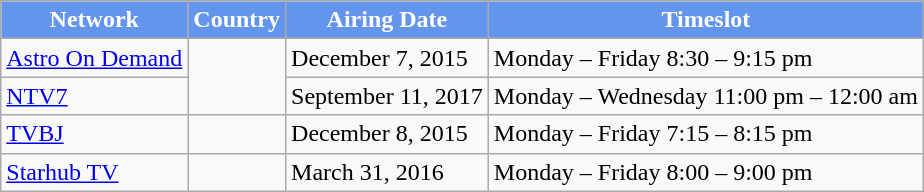<table class="wikitable">
<tr>
<th style="background:cornflowerblue; color:white; text-align:center;">Network</th>
<th style="background:cornflowerblue; color:white; text-align:center;">Country</th>
<th style="background:cornflowerblue; color:white; text-align:center;">Airing Date</th>
<th style="background:cornflowerblue; color:white; text-align:center;">Timeslot</th>
</tr>
<tr>
<td><a href='#'>Astro On Demand</a></td>
<td rowspan=2></td>
<td>December 7, 2015</td>
<td>Monday – Friday 8:30 – 9:15 pm</td>
</tr>
<tr>
<td><a href='#'>NTV7</a></td>
<td>September 11, 2017</td>
<td>Monday – Wednesday 11:00 pm – 12:00 am</td>
</tr>
<tr>
<td><a href='#'>TVBJ</a></td>
<td></td>
<td>December 8, 2015</td>
<td>Monday – Friday 7:15 – 8:15 pm</td>
</tr>
<tr>
<td><a href='#'>Starhub TV</a></td>
<td></td>
<td>March 31, 2016</td>
<td>Monday – Friday 8:00 – 9:00 pm</td>
</tr>
</table>
